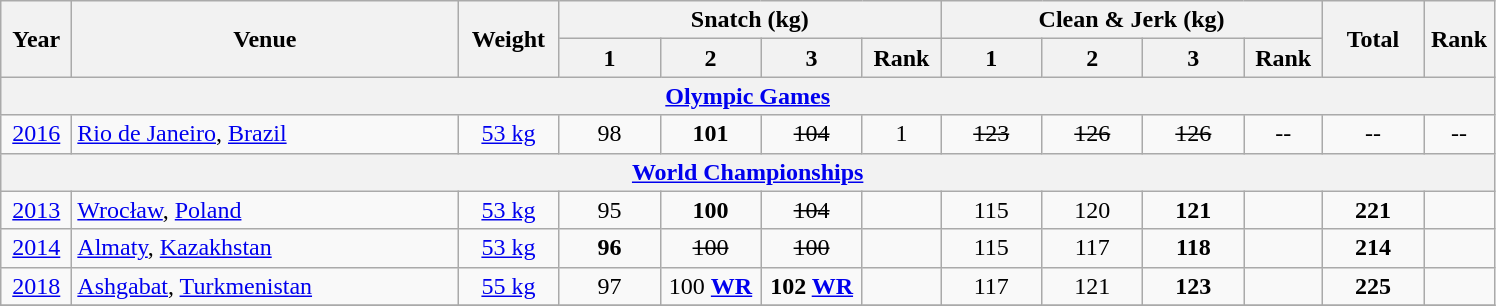<table class="wikitable" style="text-align:center;">
<tr>
<th rowspan=2 width=40>Year</th>
<th rowspan=2 width=250>Venue</th>
<th rowspan=2 width=60>Weight</th>
<th colspan=4>Snatch (kg)</th>
<th colspan=4>Clean & Jerk (kg)</th>
<th rowspan=2 width=60>Total</th>
<th rowspan=2 width=40>Rank</th>
</tr>
<tr>
<th width=60>1</th>
<th width=60>2</th>
<th width=60>3</th>
<th width=45>Rank</th>
<th width=60>1</th>
<th width=60>2</th>
<th width=60>3</th>
<th width=45>Rank</th>
</tr>
<tr>
<th colspan=13><a href='#'>Olympic Games</a></th>
</tr>
<tr>
<td><a href='#'>2016</a></td>
<td align=left> <a href='#'>Rio de Janeiro</a>, <a href='#'>Brazil</a></td>
<td><a href='#'>53 kg</a></td>
<td>98</td>
<td><strong>101</strong></td>
<td><s>104</s></td>
<td>1</td>
<td><s>123</s></td>
<td><s>126</s></td>
<td><s>126</s></td>
<td>--</td>
<td>--</td>
<td>--</td>
</tr>
<tr>
<th colspan=13><a href='#'>World Championships</a></th>
</tr>
<tr>
<td><a href='#'>2013</a></td>
<td align=left> <a href='#'>Wrocław</a>, <a href='#'>Poland</a></td>
<td><a href='#'>53 kg</a></td>
<td>95</td>
<td><strong>100</strong></td>
<td><s>104</s></td>
<td></td>
<td>115</td>
<td>120</td>
<td><strong>121</strong></td>
<td></td>
<td><strong>221</strong></td>
<td></td>
</tr>
<tr>
<td><a href='#'>2014</a></td>
<td align=left> <a href='#'>Almaty</a>, <a href='#'>Kazakhstan</a></td>
<td><a href='#'>53 kg</a></td>
<td><strong>96</strong></td>
<td><s>100</s></td>
<td><s>100</s></td>
<td></td>
<td>115</td>
<td>117</td>
<td><strong>118</strong></td>
<td></td>
<td><strong>214</strong></td>
<td></td>
</tr>
<tr>
<td><a href='#'>2018</a></td>
<td align=left> <a href='#'>Ashgabat</a>, <a href='#'>Turkmenistan</a></td>
<td><a href='#'>55 kg</a></td>
<td>97</td>
<td>100 <strong><a href='#'>WR</a></strong></td>
<td><strong>102 <a href='#'>WR</a></strong></td>
<td></td>
<td>117</td>
<td>121</td>
<td><strong>123</strong></td>
<td></td>
<td><strong>225</strong></td>
<td></td>
</tr>
<tr>
</tr>
</table>
